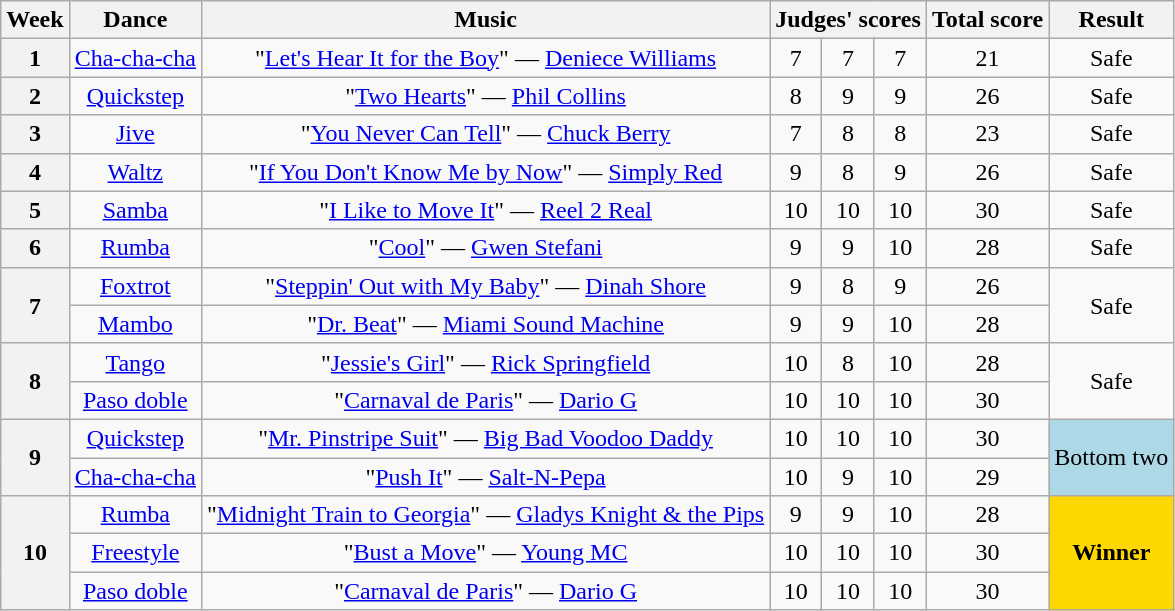<table class="wikitable unsortable" style="text-align:center;">
<tr>
<th scope="col">Week</th>
<th scope="col">Dance</th>
<th scope="col">Music</th>
<th scope="col" colspan="3">Judges' scores</th>
<th>Total score</th>
<th scope="col">Result</th>
</tr>
<tr>
<th scope="row">1</th>
<td><a href='#'>Cha-cha-cha</a></td>
<td>"<a href='#'>Let's Hear It for the Boy</a>" — <a href='#'>Deniece Williams</a></td>
<td>7</td>
<td>7</td>
<td>7</td>
<td>21</td>
<td>Safe</td>
</tr>
<tr>
<th scope="row">2</th>
<td><a href='#'>Quickstep</a></td>
<td>"<a href='#'>Two Hearts</a>" — <a href='#'>Phil Collins</a></td>
<td>8</td>
<td>9</td>
<td>9</td>
<td>26</td>
<td>Safe</td>
</tr>
<tr>
<th scope="row">3</th>
<td><a href='#'>Jive</a></td>
<td>"<a href='#'>You Never Can Tell</a>" — <a href='#'>Chuck Berry</a></td>
<td>7</td>
<td>8</td>
<td>8</td>
<td>23</td>
<td>Safe</td>
</tr>
<tr>
<th scope="row">4</th>
<td><a href='#'>Waltz</a></td>
<td>"<a href='#'>If You Don't Know Me by Now</a>" — <a href='#'>Simply Red</a></td>
<td>9</td>
<td>8</td>
<td>9</td>
<td>26</td>
<td>Safe</td>
</tr>
<tr>
<th scope="row">5</th>
<td><a href='#'>Samba</a></td>
<td>"<a href='#'>I Like to Move It</a>" — <a href='#'>Reel 2 Real</a></td>
<td>10</td>
<td>10</td>
<td>10</td>
<td>30</td>
<td>Safe</td>
</tr>
<tr>
<th scope="row">6</th>
<td><a href='#'>Rumba</a></td>
<td>"<a href='#'>Cool</a>" — <a href='#'>Gwen Stefani</a></td>
<td>9</td>
<td>9</td>
<td>10</td>
<td>28</td>
<td>Safe</td>
</tr>
<tr>
<th scope="row" rowspan="2">7</th>
<td><a href='#'>Foxtrot</a></td>
<td>"<a href='#'>Steppin' Out with My Baby</a>" — <a href='#'>Dinah Shore</a></td>
<td>9</td>
<td>8</td>
<td>9</td>
<td>26</td>
<td rowspan="2">Safe</td>
</tr>
<tr>
<td><a href='#'>Mambo</a></td>
<td>"<a href='#'>Dr. Beat</a>" — <a href='#'>Miami Sound Machine</a></td>
<td>9</td>
<td>9</td>
<td>10</td>
<td>28</td>
</tr>
<tr>
<th scope="row" rowspan="2">8</th>
<td><a href='#'>Tango</a></td>
<td>"<a href='#'>Jessie's Girl</a>" — <a href='#'>Rick Springfield</a></td>
<td>10</td>
<td>8</td>
<td>10</td>
<td>28</td>
<td rowspan="2">Safe</td>
</tr>
<tr>
<td><a href='#'>Paso doble</a></td>
<td>"<a href='#'>Carnaval de Paris</a>" — <a href='#'>Dario G</a></td>
<td>10</td>
<td>10</td>
<td>10</td>
<td>30</td>
</tr>
<tr>
<th scope="row" rowspan="2">9</th>
<td><a href='#'>Quickstep</a></td>
<td>"<a href='#'>Mr. Pinstripe Suit</a>" — <a href='#'>Big Bad Voodoo Daddy</a></td>
<td>10</td>
<td>10</td>
<td>10</td>
<td>30</td>
<td rowspan="2" bgcolor="lightblue">Bottom two</td>
</tr>
<tr>
<td><a href='#'>Cha-cha-cha</a></td>
<td>"<a href='#'>Push It</a>" — <a href='#'>Salt-N-Pepa</a></td>
<td>10</td>
<td>9</td>
<td>10</td>
<td>29</td>
</tr>
<tr>
<th scope="row" rowspan="3">10</th>
<td><a href='#'>Rumba</a></td>
<td>"<a href='#'>Midnight Train to Georgia</a>" — <a href='#'>Gladys Knight & the Pips</a></td>
<td>9</td>
<td>9</td>
<td>10</td>
<td>28</td>
<td rowspan="3" bgcolor="gold"><strong>Winner</strong></td>
</tr>
<tr>
<td><a href='#'>Freestyle</a></td>
<td>"<a href='#'>Bust a Move</a>" — <a href='#'>Young MC</a></td>
<td>10</td>
<td>10</td>
<td>10</td>
<td>30</td>
</tr>
<tr>
<td><a href='#'>Paso doble</a></td>
<td>"<a href='#'>Carnaval de Paris</a>" — <a href='#'>Dario G</a></td>
<td>10</td>
<td>10</td>
<td>10</td>
<td>30</td>
</tr>
</table>
